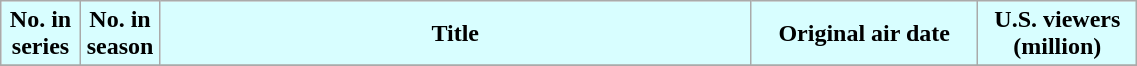<table class="wikitable plainrowheaders" style="width:60%;">
<tr>
<th scope="col"  style="background:#d8feff; color:#000; width:7%;">No. in<br>series</th>
<th scope="col"  style="background:#d8feff; color:#000; width:7%;">No. in<br>season</th>
<th scope="col" style="background:#d8feff; color:#000;">Title</th>
<th scope="col"  style="background:#d8feff; color:#000; width:20%;">Original air date</th>
<th scope="col"  style="background:#d8feff; color:#000; width:14%;">U.S. viewers<br>(million)</th>
</tr>
<tr>
</tr>
</table>
